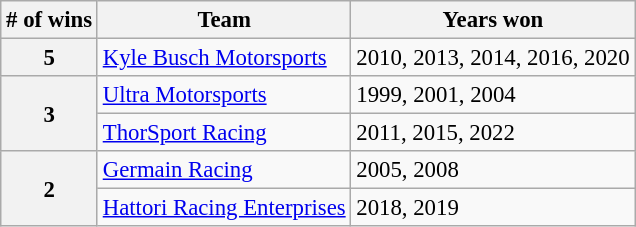<table class="wikitable" style="font-size: 95%;">
<tr>
<th># of wins</th>
<th>Team</th>
<th>Years won</th>
</tr>
<tr>
<th>5</th>
<td><a href='#'>Kyle Busch Motorsports</a></td>
<td>2010, 2013, 2014, 2016, 2020</td>
</tr>
<tr>
<th rowspan="2">3</th>
<td><a href='#'>Ultra Motorsports</a></td>
<td>1999, 2001, 2004</td>
</tr>
<tr>
<td><a href='#'>ThorSport Racing</a></td>
<td>2011, 2015, 2022</td>
</tr>
<tr>
<th rowspan="2">2</th>
<td><a href='#'>Germain Racing</a></td>
<td>2005, 2008</td>
</tr>
<tr>
<td><a href='#'>Hattori Racing Enterprises</a></td>
<td>2018, 2019</td>
</tr>
</table>
